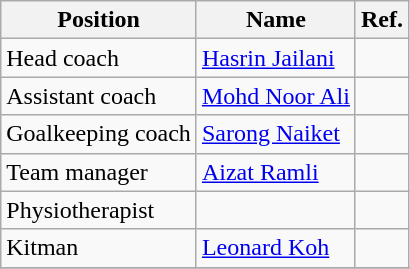<table class="wikitable">
<tr>
<th>Position</th>
<th>Name</th>
<th>Ref.</th>
</tr>
<tr>
<td>Head coach</td>
<td> <a href='#'>Hasrin Jailani</a></td>
<td></td>
</tr>
<tr>
<td>Assistant coach</td>
<td> <a href='#'>Mohd Noor Ali</a></td>
<td></td>
</tr>
<tr>
<td>Goalkeeping coach</td>
<td> <a href='#'>Sarong Naiket</a></td>
<td></td>
</tr>
<tr>
<td>Team manager</td>
<td> <a href='#'>Aizat Ramli</a></td>
<td></td>
</tr>
<tr>
<td>Physiotherapist</td>
<td></td>
<td></td>
</tr>
<tr>
<td>Kitman</td>
<td> <a href='#'>Leonard Koh</a></td>
<td></td>
</tr>
<tr>
</tr>
</table>
